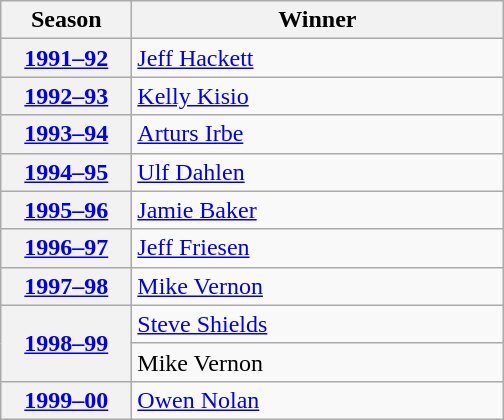<table class="wikitable">
<tr>
<th scope="col" style="width:5em">Season</th>
<th scope="col" style="width:15em">Winner</th>
</tr>
<tr>
<th scope="row"><a href='#'>1991–92</a></th>
<td><a href='#'>Jeff Hackett</a></td>
</tr>
<tr>
<th scope="row"><a href='#'>1992–93</a></th>
<td><a href='#'>Kelly Kisio</a></td>
</tr>
<tr>
<th scope="row"><a href='#'>1993–94</a></th>
<td><a href='#'>Arturs Irbe</a></td>
</tr>
<tr>
<th scope="row"><a href='#'>1994–95</a></th>
<td><a href='#'>Ulf Dahlen</a></td>
</tr>
<tr>
<th scope="row"><a href='#'>1995–96</a></th>
<td><a href='#'>Jamie Baker</a></td>
</tr>
<tr>
<th scope="row"><a href='#'>1996–97</a></th>
<td><a href='#'>Jeff Friesen</a></td>
</tr>
<tr>
<th scope="row"><a href='#'>1997–98</a></th>
<td><a href='#'>Mike Vernon</a></td>
</tr>
<tr>
<th scope="row" rowspan="2"><a href='#'>1998–99</a></th>
<td><a href='#'>Steve Shields</a></td>
</tr>
<tr>
<td>Mike Vernon</td>
</tr>
<tr>
<th scope="row"><a href='#'>1999–00</a></th>
<td><a href='#'>Owen Nolan</a></td>
</tr>
</table>
